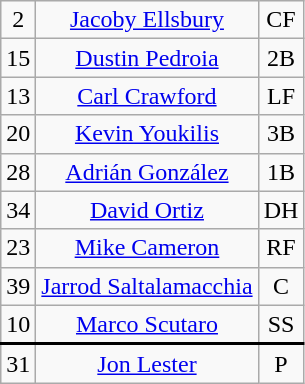<table class="wikitable plainrowheaders" style="text-align:center;">
<tr>
<td>2</td>
<td><a href='#'>Jacoby Ellsbury</a></td>
<td>CF</td>
</tr>
<tr>
<td>15</td>
<td><a href='#'>Dustin Pedroia</a></td>
<td>2B</td>
</tr>
<tr>
<td>13</td>
<td><a href='#'>Carl Crawford</a></td>
<td>LF</td>
</tr>
<tr>
<td>20</td>
<td><a href='#'>Kevin Youkilis</a></td>
<td>3B</td>
</tr>
<tr>
<td>28</td>
<td><a href='#'>Adrián González</a></td>
<td>1B</td>
</tr>
<tr>
<td>34</td>
<td><a href='#'>David Ortiz</a></td>
<td>DH</td>
</tr>
<tr>
<td>23</td>
<td><a href='#'>Mike Cameron</a></td>
<td>RF</td>
</tr>
<tr>
<td>39</td>
<td><a href='#'>Jarrod Saltalamacchia</a></td>
<td>C</td>
</tr>
<tr style="border-bottom:2px solid black">
<td>10</td>
<td><a href='#'>Marco Scutaro</a></td>
<td>SS</td>
</tr>
<tr>
<td>31</td>
<td><a href='#'>Jon Lester</a></td>
<td>P</td>
</tr>
</table>
